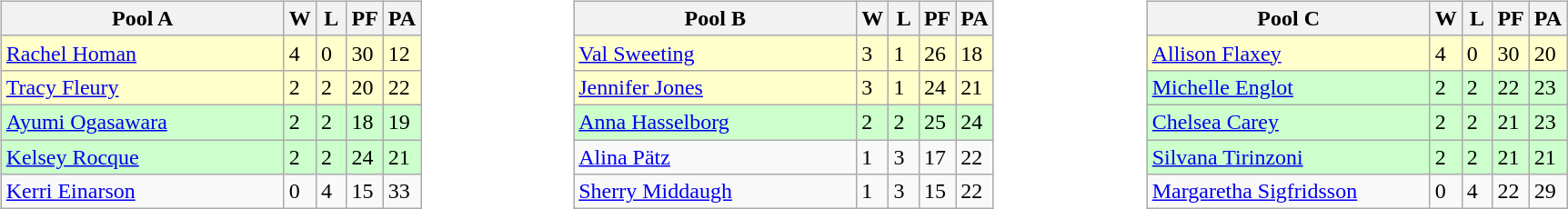<table>
<tr>
<td valign=top width=10%><br><table class=wikitable>
<tr>
<th width=200>Pool A</th>
<th width=15>W</th>
<th width=15>L</th>
<th width=15>PF</th>
<th width=15>PA</th>
</tr>
<tr bgcolor=#ffffcc>
<td> <a href='#'>Rachel Homan</a></td>
<td>4</td>
<td>0</td>
<td>30</td>
<td>12</td>
</tr>
<tr bgcolor=#ffffcc>
<td> <a href='#'>Tracy Fleury</a></td>
<td>2</td>
<td>2</td>
<td>20</td>
<td>22</td>
</tr>
<tr bgcolor=#ccffcc>
<td> <a href='#'>Ayumi Ogasawara</a></td>
<td>2</td>
<td>2</td>
<td>18</td>
<td>19</td>
</tr>
<tr bgcolor=#ccffcc>
<td> <a href='#'>Kelsey Rocque</a></td>
<td>2</td>
<td>2</td>
<td>24</td>
<td>21</td>
</tr>
<tr>
<td> <a href='#'>Kerri Einarson</a></td>
<td>0</td>
<td>4</td>
<td>15</td>
<td>33</td>
</tr>
</table>
</td>
<td valign=top width=10%><br><table class=wikitable>
<tr>
<th width=200>Pool B</th>
<th width=15>W</th>
<th width=15>L</th>
<th width=15>PF</th>
<th width=15>PA</th>
</tr>
<tr bgcolor=#ffffcc>
<td> <a href='#'>Val Sweeting</a></td>
<td>3</td>
<td>1</td>
<td>26</td>
<td>18</td>
</tr>
<tr bgcolor=#ffffcc>
<td> <a href='#'>Jennifer Jones</a></td>
<td>3</td>
<td>1</td>
<td>24</td>
<td>21</td>
</tr>
<tr bgcolor=#ccffcc>
<td> <a href='#'>Anna Hasselborg</a></td>
<td>2</td>
<td>2</td>
<td>25</td>
<td>24</td>
</tr>
<tr>
<td> <a href='#'>Alina Pätz</a></td>
<td>1</td>
<td>3</td>
<td>17</td>
<td>22</td>
</tr>
<tr>
<td> <a href='#'>Sherry Middaugh</a></td>
<td>1</td>
<td>3</td>
<td>15</td>
<td>22</td>
</tr>
</table>
</td>
<td valign=top width=10%><br><table class=wikitable>
<tr>
<th width=200>Pool C</th>
<th width=15>W</th>
<th width=15>L</th>
<th width=15>PF</th>
<th width=15>PA</th>
</tr>
<tr bgcolor=#ffffcc>
<td> <a href='#'>Allison Flaxey</a></td>
<td>4</td>
<td>0</td>
<td>30</td>
<td>20</td>
</tr>
<tr bgcolor=#ccffcc>
<td> <a href='#'>Michelle Englot</a></td>
<td>2</td>
<td>2</td>
<td>22</td>
<td>23</td>
</tr>
<tr bgcolor=#ccffcc>
<td> <a href='#'>Chelsea Carey</a></td>
<td>2</td>
<td>2</td>
<td>21</td>
<td>23</td>
</tr>
<tr bgcolor=#ccffcc>
<td> <a href='#'>Silvana Tirinzoni</a></td>
<td>2</td>
<td>2</td>
<td>21</td>
<td>21</td>
</tr>
<tr>
<td> <a href='#'>Margaretha Sigfridsson</a></td>
<td>0</td>
<td>4</td>
<td>22</td>
<td>29</td>
</tr>
</table>
</td>
</tr>
</table>
